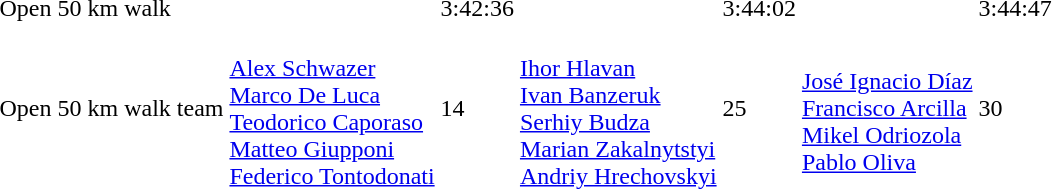<table>
<tr>
<td>Open 50 km walk</td>
<td></td>
<td>3:42:36</td>
<td></td>
<td>3:44:02</td>
<td></td>
<td>3:44:47</td>
</tr>
<tr>
<td>Open 50 km walk team</td>
<td><br><a href='#'>Alex Schwazer</a><br><a href='#'>Marco De Luca</a><br><a href='#'>Teodorico Caporaso</a><br><a href='#'>Matteo Giupponi</a><br><a href='#'>Federico Tontodonati</a></td>
<td>14</td>
<td><br><a href='#'>Ihor Hlavan</a><br><a href='#'>Ivan Banzeruk</a><br><a href='#'>Serhiy Budza</a><br><a href='#'>Marian Zakalnytstyi</a><br><a href='#'>Andriy Hrechovskyi</a></td>
<td>25</td>
<td><br><a href='#'>José Ignacio Díaz</a><br><a href='#'>Francisco Arcilla</a><br><a href='#'>Mikel Odriozola</a><br><a href='#'>Pablo Oliva</a></td>
<td>30</td>
</tr>
</table>
